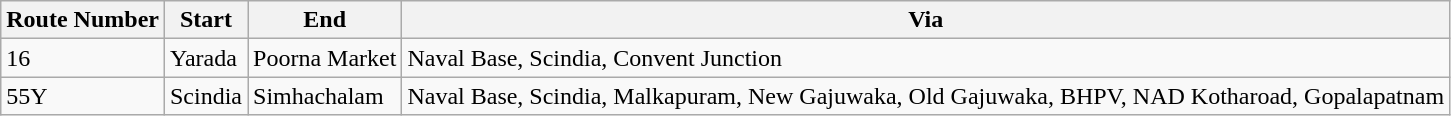<table class="sortable wikitable">
<tr>
<th>Route Number</th>
<th>Start</th>
<th>End</th>
<th>Via</th>
</tr>
<tr>
<td>16</td>
<td>Yarada</td>
<td>Poorna Market</td>
<td>Naval Base, Scindia, Convent Junction</td>
</tr>
<tr>
<td>55Y</td>
<td>Scindia</td>
<td>Simhachalam</td>
<td>Naval Base, Scindia, Malkapuram, New Gajuwaka, Old Gajuwaka, BHPV, NAD Kotharoad, Gopalapatnam</td>
</tr>
</table>
